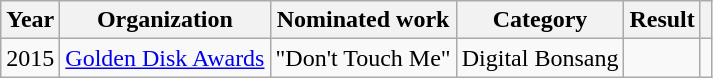<table class="wikitable plainrowheaders">
<tr>
<th>Year</th>
<th>Organization</th>
<th>Nominated work</th>
<th>Category</th>
<th>Result</th>
<th class="unsortable"></th>
</tr>
<tr>
<td>2015</td>
<td><a href='#'>Golden Disk Awards</a></td>
<td>"Don't Touch Me"</td>
<td>Digital Bonsang</td>
<td></td>
<td align="center"></td>
</tr>
</table>
